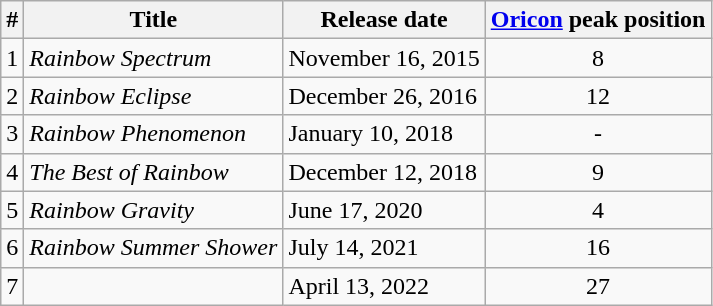<table class="wikitable">
<tr>
<th>#</th>
<th>Title</th>
<th>Release date</th>
<th><a href='#'>Oricon</a> peak position</th>
</tr>
<tr>
<td>1</td>
<td><em>Rainbow Spectrum</em></td>
<td>November 16, 2015</td>
<td style="text-align:center;">8</td>
</tr>
<tr>
<td>2</td>
<td><em>Rainbow Eclipse</em></td>
<td>December 26, 2016</td>
<td style="text-align:center;">12</td>
</tr>
<tr>
<td>3</td>
<td><em>Rainbow Phenomenon</em></td>
<td>January 10, 2018</td>
<td style="text-align:center;">-</td>
</tr>
<tr>
<td>4</td>
<td><em>The Best of Rainbow</em></td>
<td>December 12, 2018</td>
<td style="text-align:center;">9</td>
</tr>
<tr>
<td>5</td>
<td><em>Rainbow Gravity</em></td>
<td>June 17, 2020</td>
<td style="text-align:center;">4</td>
</tr>
<tr>
<td>6</td>
<td><em>Rainbow Summer Shower</em></td>
<td>July 14, 2021</td>
<td style="text-align:center;">16</td>
</tr>
<tr>
<td>7</td>
<td></td>
<td>April 13, 2022</td>
<td style="text-align:center;">27</td>
</tr>
</table>
